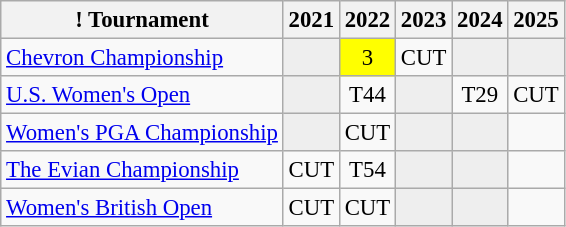<table class="wikitable" style="font-size:95%;text-align:center;">
<tr>
<th>! Tournament</th>
<th>2021</th>
<th>2022</th>
<th>2023</th>
<th>2024</th>
<th>2025</th>
</tr>
<tr>
<td align=left><a href='#'>Chevron Championship</a></td>
<td style="background:#eeeeee;"></td>
<td style="background:yellow;">3</td>
<td>CUT</td>
<td style="background:#eeeeee;"></td>
<td style="background:#eeeeee;"></td>
</tr>
<tr>
<td align=left><a href='#'>U.S. Women's Open</a></td>
<td style="background:#eeeeee;"></td>
<td>T44</td>
<td style="background:#eeeeee;"></td>
<td>T29</td>
<td>CUT</td>
</tr>
<tr>
<td align=left><a href='#'>Women's PGA Championship</a></td>
<td style="background:#eeeeee;"></td>
<td>CUT</td>
<td style="background:#eeeeee;"></td>
<td style="background:#eeeeee;"></td>
<td></td>
</tr>
<tr>
<td align=left><a href='#'>The Evian Championship</a></td>
<td>CUT</td>
<td>T54</td>
<td style="background:#eeeeee;"></td>
<td style="background:#eeeeee;"></td>
<td></td>
</tr>
<tr>
<td align=left><a href='#'>Women's British Open</a></td>
<td>CUT</td>
<td>CUT</td>
<td style="background:#eeeeee;"></td>
<td style="background:#eeeeee;"></td>
<td></td>
</tr>
</table>
